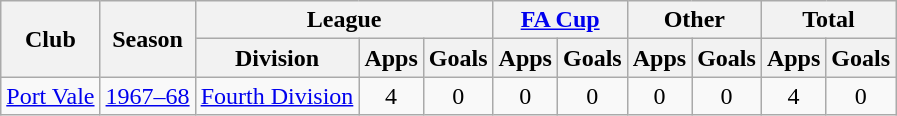<table class="wikitable" style="text-align:center">
<tr>
<th rowspan="2">Club</th>
<th rowspan="2">Season</th>
<th colspan="3">League</th>
<th colspan="2"><a href='#'>FA Cup</a></th>
<th colspan="2">Other</th>
<th colspan="2">Total</th>
</tr>
<tr>
<th>Division</th>
<th>Apps</th>
<th>Goals</th>
<th>Apps</th>
<th>Goals</th>
<th>Apps</th>
<th>Goals</th>
<th>Apps</th>
<th>Goals</th>
</tr>
<tr>
<td><a href='#'>Port Vale</a></td>
<td><a href='#'>1967–68</a></td>
<td><a href='#'>Fourth Division</a></td>
<td>4</td>
<td>0</td>
<td>0</td>
<td>0</td>
<td>0</td>
<td>0</td>
<td>4</td>
<td>0</td>
</tr>
</table>
